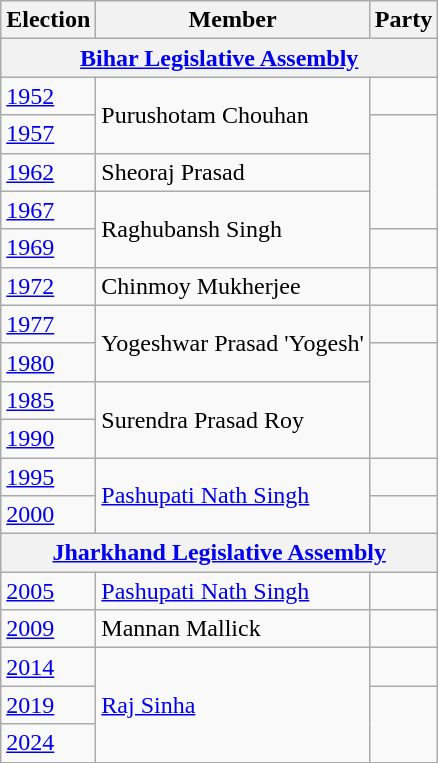<table class="wikitable sortable">
<tr>
<th>Election</th>
<th>Member</th>
<th colspan=2>Party</th>
</tr>
<tr>
<th colspan=4><a href='#'>Bihar Legislative Assembly</a></th>
</tr>
<tr>
<td><a href='#'>1952</a></td>
<td rowspan=2>Purushotam Chouhan</td>
<td></td>
</tr>
<tr>
<td><a href='#'>1957</a></td>
</tr>
<tr>
<td><a href='#'>1962</a></td>
<td>Sheoraj Prasad</td>
</tr>
<tr>
<td><a href='#'>1967</a></td>
<td rowspan =2>Raghubansh Singh</td>
</tr>
<tr>
<td><a href='#'>1969</a></td>
<td></td>
</tr>
<tr>
<td><a href='#'>1972</a></td>
<td>Chinmoy Mukherjee</td>
<td></td>
</tr>
<tr>
<td><a href='#'>1977</a></td>
<td rowspan=2>Yogeshwar Prasad 'Yogesh'</td>
<td></td>
</tr>
<tr>
<td><a href='#'>1980</a></td>
</tr>
<tr>
<td><a href='#'>1985</a></td>
<td rowspan=2>Surendra Prasad Roy</td>
</tr>
<tr>
<td><a href='#'>1990</a></td>
</tr>
<tr>
<td><a href='#'>1995</a></td>
<td rowspan=2><a href='#'>Pashupati Nath Singh</a></td>
<td></td>
</tr>
<tr>
<td><a href='#'>2000</a></td>
</tr>
<tr>
<th colspan=4><a href='#'>Jharkhand Legislative Assembly</a></th>
</tr>
<tr>
<td><a href='#'>2005</a></td>
<td><a href='#'>Pashupati Nath Singh</a></td>
<td></td>
</tr>
<tr>
<td><a href='#'>2009</a></td>
<td>Mannan Mallick</td>
<td></td>
</tr>
<tr>
<td><a href='#'>2014</a></td>
<td rowspan=3><a href='#'>Raj Sinha</a></td>
<td></td>
</tr>
<tr>
<td><a href='#'>2019</a></td>
</tr>
<tr>
<td><a href='#'>2024</a></td>
</tr>
</table>
